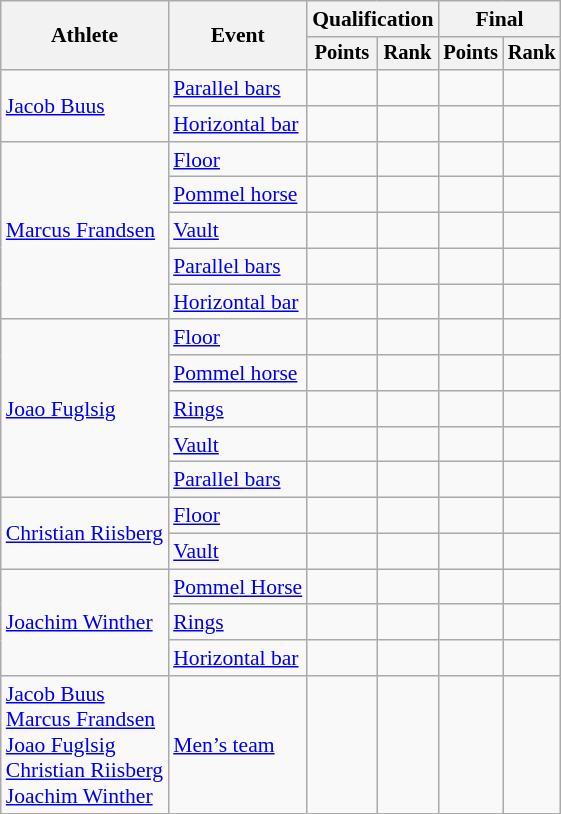<table class=wikitable style="font-size:90%">
<tr>
<th rowspan="2">Athlete</th>
<th rowspan="2">Event</th>
<th colspan="2">Qualification</th>
<th colspan="2">Final</th>
</tr>
<tr style="font-size:95%">
<th>Points</th>
<th>Rank</th>
<th>Points</th>
<th>Rank</th>
</tr>
<tr align=center>
<td align=left rowspan=2><a href='#'>Jacob Buus</a></td>
<td align=left><a href='#'>Parallel bars</a></td>
<td></td>
<td></td>
<td></td>
<td></td>
</tr>
<tr align=center>
<td align=left><a href='#'>Horizontal bar</a></td>
<td></td>
<td></td>
<td></td>
<td></td>
</tr>
<tr align=center>
<td align=left rowspan=5><a href='#'>Marcus Frandsen</a></td>
<td align=left><a href='#'>Floor</a></td>
<td></td>
<td></td>
<td></td>
<td></td>
</tr>
<tr align=center>
<td align=left><a href='#'>Pommel horse</a></td>
<td></td>
<td></td>
<td></td>
<td></td>
</tr>
<tr align=center>
<td align=left><a href='#'>Vault</a></td>
<td></td>
<td></td>
<td></td>
<td></td>
</tr>
<tr align=center>
<td align=left><a href='#'>Parallel bars</a></td>
<td></td>
<td></td>
<td></td>
<td></td>
</tr>
<tr align=center>
<td align=left><a href='#'>Horizontal bar</a></td>
<td></td>
<td></td>
<td></td>
<td></td>
</tr>
<tr align=center>
<td align=left rowspan=5><a href='#'>Joao Fuglsig</a></td>
<td align=left><a href='#'>Floor</a></td>
<td></td>
<td></td>
<td></td>
<td></td>
</tr>
<tr align=center>
<td align=left><a href='#'>Pommel horse</a></td>
<td></td>
<td></td>
<td></td>
<td></td>
</tr>
<tr align=center>
<td align=left><a href='#'>Rings</a></td>
<td></td>
<td></td>
<td></td>
<td></td>
</tr>
<tr align=center>
<td align=left><a href='#'>Vault</a></td>
<td></td>
<td></td>
<td></td>
<td></td>
</tr>
<tr align=center>
<td align=left><a href='#'>Parallel bars</a></td>
<td></td>
<td></td>
<td></td>
<td></td>
</tr>
<tr align=center>
<td align=left rowspan=2><a href='#'>Christian Riisberg</a></td>
<td align=left><a href='#'>Floor</a></td>
<td></td>
<td></td>
<td></td>
<td></td>
</tr>
<tr align=center>
<td align=left><a href='#'>Vault</a></td>
<td></td>
<td></td>
<td></td>
<td></td>
</tr>
<tr align=center>
<td align=left rowspan=3><a href='#'>Joachim Winther</a></td>
<td align=left><a href='#'>Pommel Horse</a></td>
<td></td>
<td></td>
<td></td>
<td></td>
</tr>
<tr align=center>
<td align=left><a href='#'>Rings</a></td>
<td></td>
<td></td>
<td></td>
<td></td>
</tr>
<tr align=center>
<td align=left><a href='#'>Horizontal bar</a></td>
<td></td>
<td></td>
<td></td>
<td></td>
</tr>
<tr align=center>
<td align=left><a href='#'>Jacob Buus</a><br><a href='#'>Marcus Frandsen</a><br><a href='#'>Joao Fuglsig</a><br><a href='#'>Christian Riisberg</a><br><a href='#'>Joachim Winther</a></td>
<td align=left><a href='#'>Men’s team</a></td>
<td></td>
<td></td>
<td></td>
<td></td>
</tr>
</table>
